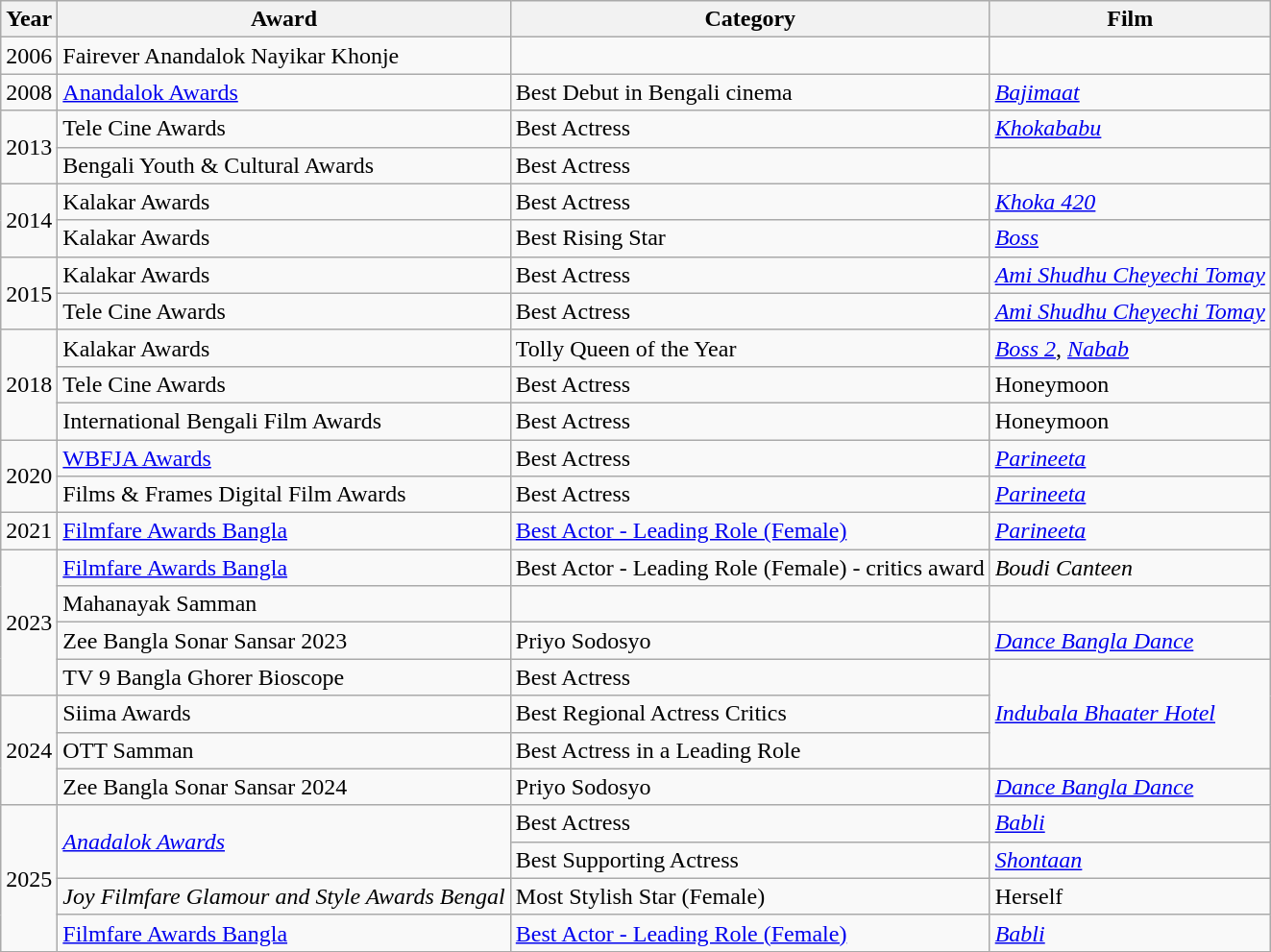<table class="wikitable sortable">
<tr>
<th>Year</th>
<th>Award</th>
<th>Category</th>
<th>Film</th>
</tr>
<tr>
<td>2006</td>
<td>Fairever Anandalok Nayikar Khonje</td>
<td></td>
<td></td>
</tr>
<tr>
<td>2008</td>
<td><a href='#'>Anandalok Awards</a></td>
<td>Best Debut in Bengali cinema</td>
<td><em><a href='#'>Bajimaat</a></em></td>
</tr>
<tr>
<td rowspan="2">2013</td>
<td>Tele Cine Awards</td>
<td>Best Actress</td>
<td><em><a href='#'>Khokababu</a></em></td>
</tr>
<tr>
<td>Bengali Youth & Cultural Awards</td>
<td>Best Actress</td>
<td></td>
</tr>
<tr>
<td rowspan="2">2014</td>
<td>Kalakar Awards</td>
<td>Best Actress</td>
<td><em><a href='#'>Khoka 420</a></em></td>
</tr>
<tr>
<td>Kalakar Awards</td>
<td>Best Rising Star</td>
<td><em><a href='#'>Boss</a></em></td>
</tr>
<tr>
<td rowspan="2">2015</td>
<td>Kalakar Awards</td>
<td>Best Actress</td>
<td><em><a href='#'>Ami Shudhu Cheyechi Tomay</a></em></td>
</tr>
<tr>
<td>Tele Cine Awards</td>
<td>Best Actress</td>
<td><em><a href='#'>Ami Shudhu Cheyechi Tomay</a></em></td>
</tr>
<tr>
<td rowspan="3">2018</td>
<td>Kalakar Awards</td>
<td>Tolly Queen of the Year</td>
<td><em><a href='#'>Boss 2</a></em>, <em><a href='#'>Nabab</a></em></td>
</tr>
<tr>
<td>Tele Cine Awards</td>
<td>Best Actress</td>
<td>Honeymoon</td>
</tr>
<tr>
<td>International Bengali Film Awards</td>
<td>Best Actress</td>
<td>Honeymoon</td>
</tr>
<tr>
<td rowspan="2">2020</td>
<td><a href='#'>WBFJA Awards</a></td>
<td>Best Actress</td>
<td><em><a href='#'>Parineeta</a></em></td>
</tr>
<tr>
<td>Films & Frames Digital Film Awards</td>
<td>Best Actress</td>
<td><em><a href='#'>Parineeta</a></em></td>
</tr>
<tr>
<td rowspan="1">2021</td>
<td><a href='#'>Filmfare Awards Bangla</a></td>
<td><a href='#'>Best Actor - Leading Role (Female)</a></td>
<td><em><a href='#'>Parineeta</a></em></td>
</tr>
<tr>
<td rowspan="4">2023</td>
<td><a href='#'>Filmfare Awards Bangla</a></td>
<td>Best Actor - Leading Role (Female) - critics award</td>
<td><em>Boudi Canteen</em></td>
</tr>
<tr>
<td>Mahanayak Samman</td>
<td></td>
<td></td>
</tr>
<tr>
<td>Zee Bangla Sonar Sansar 2023</td>
<td>Priyo Sodosyo</td>
<td><em><a href='#'>Dance Bangla Dance</a></em></td>
</tr>
<tr>
<td>TV 9 Bangla Ghorer Bioscope</td>
<td>Best Actress</td>
<td rowspan="3"><em><a href='#'>Indubala Bhaater Hotel</a></em></td>
</tr>
<tr>
<td rowspan="3">2024</td>
<td>Siima Awards</td>
<td>Best Regional Actress Critics</td>
</tr>
<tr>
<td>OTT Samman</td>
<td>Best Actress in a Leading Role</td>
</tr>
<tr>
<td>Zee Bangla Sonar Sansar 2024</td>
<td>Priyo Sodosyo</td>
<td><em><a href='#'>Dance Bangla Dance</a></em></td>
</tr>
<tr>
<td rowspan="4">2025</td>
<td rowspan="2"><em><a href='#'>Anadalok Awards</a></em></td>
<td>Best Actress</td>
<td><em><a href='#'>Babli</a></em></td>
</tr>
<tr>
<td>Best Supporting Actress</td>
<td><em><a href='#'>Shontaan</a></em></td>
</tr>
<tr>
<td><em>Joy Filmfare Glamour and Style Awards Bengal</em></td>
<td>Most Stylish Star (Female)</td>
<td>Herself</td>
</tr>
<tr>
<td><a href='#'>Filmfare Awards Bangla</a></td>
<td><a href='#'>Best Actor - Leading Role (Female)</a></td>
<td><em><a href='#'>Babli</a></em></td>
</tr>
<tr>
</tr>
</table>
